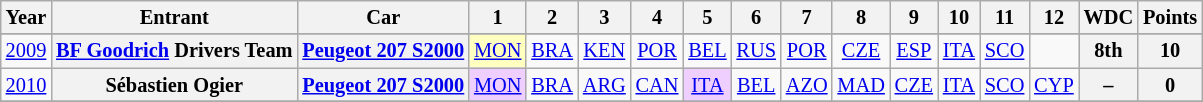<table class="wikitable" style="text-align:center; font-size:85%;">
<tr>
<th>Year</th>
<th>Entrant</th>
<th>Car</th>
<th>1</th>
<th>2</th>
<th>3</th>
<th>4</th>
<th>5</th>
<th>6</th>
<th>7</th>
<th>8</th>
<th>9</th>
<th>10</th>
<th>11</th>
<th>12</th>
<th>WDC</th>
<th>Points</th>
</tr>
<tr>
</tr>
<tr>
<td><a href='#'>2009</a></td>
<th nowrap><a href='#'>BF Goodrich</a> Drivers Team</th>
<th nowrap><a href='#'>Peugeot 207 S2000</a></th>
<td style="background:#ffffbf;"><a href='#'>MON</a><br></td>
<td><a href='#'>BRA</a></td>
<td><a href='#'>KEN</a></td>
<td><a href='#'>POR</a></td>
<td><a href='#'>BEL</a></td>
<td><a href='#'>RUS</a></td>
<td><a href='#'>POR</a></td>
<td><a href='#'>CZE</a></td>
<td><a href='#'>ESP</a></td>
<td><a href='#'>ITA</a></td>
<td><a href='#'>SCO</a></td>
<td></td>
<th>8th</th>
<th>10</th>
</tr>
<tr>
<td><a href='#'>2010</a></td>
<th nowrap>Sébastien Ogier</th>
<th nowrap><a href='#'>Peugeot 207 S2000</a></th>
<td style="background:#EFCFFF;"><a href='#'>MON</a><br></td>
<td><a href='#'>BRA</a></td>
<td><a href='#'>ARG</a></td>
<td><a href='#'>CAN</a></td>
<td style="background:#EFCFFF;"><a href='#'>ITA</a><br></td>
<td><a href='#'>BEL</a></td>
<td><a href='#'>AZO</a></td>
<td><a href='#'>MAD</a></td>
<td><a href='#'>CZE</a></td>
<td><a href='#'>ITA</a></td>
<td><a href='#'>SCO</a></td>
<td><a href='#'>CYP</a></td>
<th>–</th>
<th>0</th>
</tr>
<tr>
</tr>
</table>
